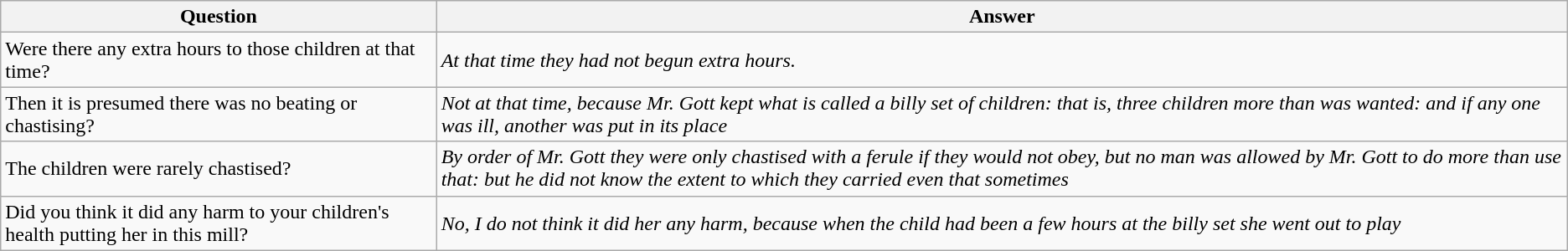<table class="wikitable">
<tr>
<th>Question</th>
<th>Answer</th>
</tr>
<tr>
<td>Were there any extra hours to those children at that time?</td>
<td><em>At that time they had not begun extra hours.</em></td>
</tr>
<tr>
<td>Then it is presumed there was no beating or chastising?</td>
<td><em>Not at that time, because Mr. Gott kept what is called a billy set of children: that is, three children more than was wanted: and if any one was ill, another was put in its place</em></td>
</tr>
<tr>
<td>The children were rarely chastised?</td>
<td><em>By order of Mr. Gott they were only chastised with a ferule if they would not obey, but no man was allowed by Mr. Gott to do more than use that: but he did not know the extent to which they carried even that sometimes</em></td>
</tr>
<tr>
<td>Did you think it did any harm to your children's health putting her in this mill?</td>
<td><em>No, I do not think it did her any harm, because when the child had been a few hours at the billy set she went out to play</em></td>
</tr>
</table>
